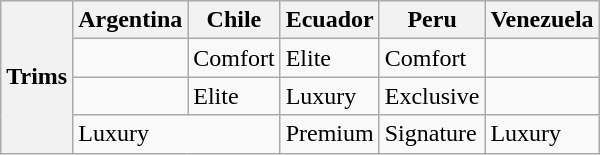<table class="wikitable">
<tr>
<th rowspan="4">Trims</th>
<th>Argentina</th>
<th>Chile</th>
<th>Ecuador</th>
<th>Peru</th>
<th>Venezuela</th>
</tr>
<tr>
<td></td>
<td>Comfort</td>
<td>Elite</td>
<td>Comfort</td>
<td></td>
</tr>
<tr>
<td></td>
<td>Elite</td>
<td>Luxury</td>
<td>Exclusive</td>
<td></td>
</tr>
<tr>
<td colspan="2">Luxury</td>
<td>Premium</td>
<td>Signature</td>
<td>Luxury</td>
</tr>
</table>
